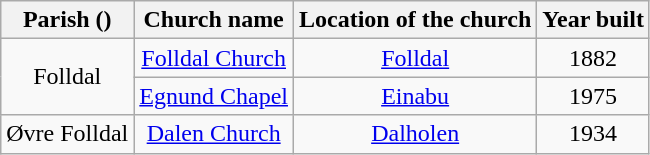<table class="wikitable" style="text-align:center">
<tr>
<th>Parish ()</th>
<th>Church name</th>
<th>Location of the church</th>
<th>Year built</th>
</tr>
<tr>
<td rowspan="2">Folldal</td>
<td><a href='#'>Folldal Church</a></td>
<td><a href='#'>Folldal</a></td>
<td>1882</td>
</tr>
<tr>
<td><a href='#'>Egnund Chapel</a></td>
<td><a href='#'>Einabu</a></td>
<td>1975</td>
</tr>
<tr>
<td rowspan="1">Øvre Folldal</td>
<td><a href='#'>Dalen Church</a></td>
<td><a href='#'>Dalholen</a></td>
<td>1934</td>
</tr>
</table>
